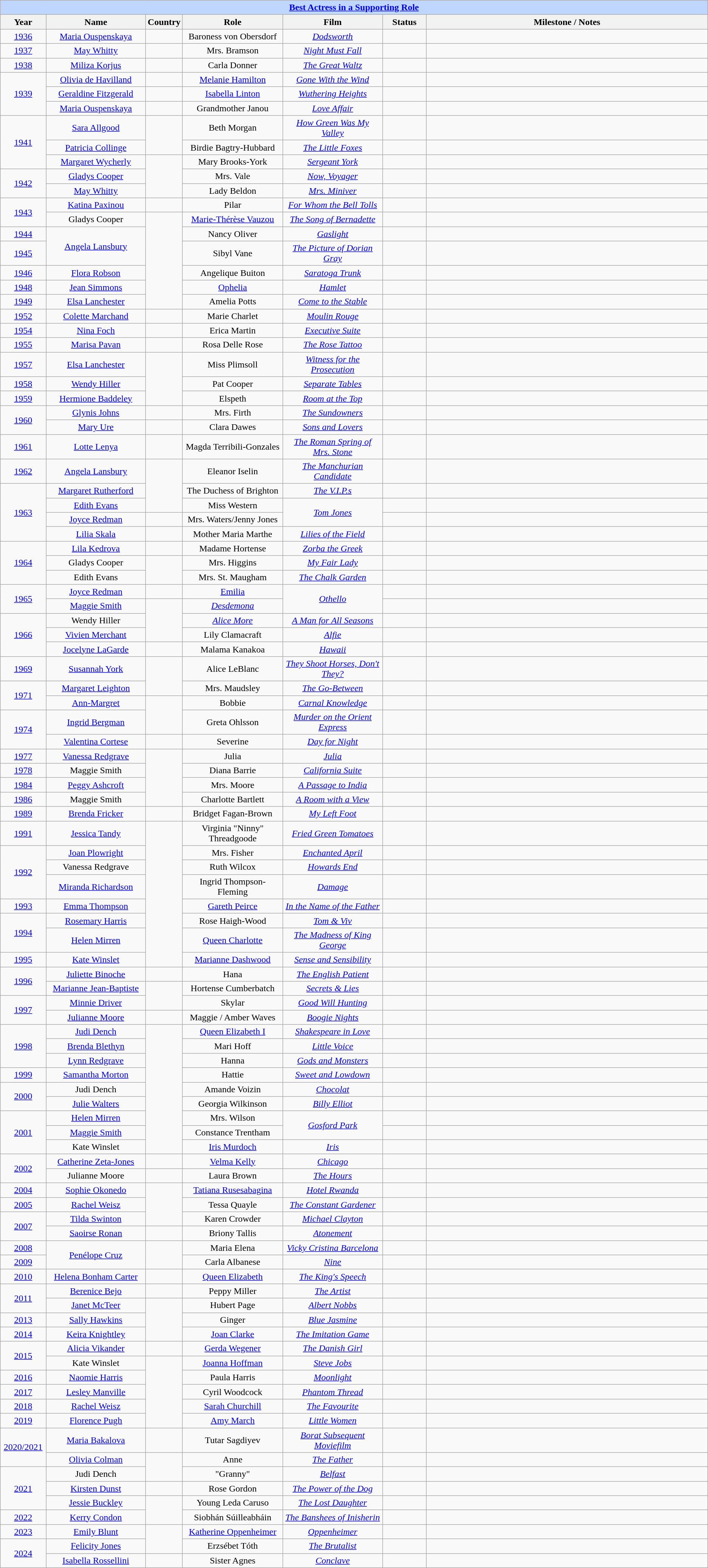<table class="wikitable" style="text-align: center">
<tr ---- bgcolor="#bfd7ff">
<td colspan=7 align=center><strong><a href='#'>Best Actress in a Supporting Role</a></strong></td>
</tr>
<tr ---- bgcolor="#ebf5ff">
<th width="75">Year</th>
<th width="200">Name</th>
<th width="50">Country</th>
<th width="200">Role</th>
<th width="200">Film</th>
<th width="80">Status</th>
<th width="650">Milestone / Notes</th>
</tr>
<tr>
<td><a href='#'>1936</a></td>
<td><a href='#'>Maria Ouspenskaya</a></td>
<td></td>
<td>Baroness von Obersdorf</td>
<td><em><a href='#'>Dodsworth</a></em></td>
<td></td>
<td></td>
</tr>
<tr>
<td><a href='#'>1937</a></td>
<td><a href='#'>May Whitty</a></td>
<td><br></td>
<td>Mrs. Bramson</td>
<td><em><a href='#'>Night Must Fall</a></em></td>
<td></td>
<td></td>
</tr>
<tr>
<td><a href='#'>1938</a></td>
<td><a href='#'>Miliza Korjus</a></td>
<td><br></td>
<td>Carla Donner</td>
<td><em><a href='#'>The Great Waltz</a></em></td>
<td></td>
<td></td>
</tr>
<tr>
<td rowspan="3"><a href='#'>1939</a></td>
<td><a href='#'>Olivia de Havilland</a></td>
<td><br></td>
<td><a href='#'>Melanie Hamilton</a></td>
<td><em><a href='#'>Gone With the Wind</a></em></td>
<td></td>
<td></td>
</tr>
<tr>
<td><a href='#'>Geraldine Fitzgerald</a></td>
<td></td>
<td><a href='#'>Isabella Linton</a></td>
<td><em><a href='#'>Wuthering Heights</a></em></td>
<td></td>
<td></td>
</tr>
<tr>
<td><a href='#'>Maria Ouspenskaya</a></td>
<td></td>
<td>Grandmother Janou</td>
<td><em><a href='#'>Love Affair</a></em></td>
<td></td>
<td></td>
</tr>
<tr>
<td rowspan="3"><a href='#'>1941</a></td>
<td><a href='#'>Sara Allgood</a></td>
<td rowspan="2"></td>
<td>Beth Morgan</td>
<td><em><a href='#'>How Green Was My Valley</a></em></td>
<td></td>
<td></td>
</tr>
<tr>
<td><a href='#'>Patricia Collinge</a></td>
<td>Birdie Bagtry-Hubbard</td>
<td><em><a href='#'>The Little Foxes</a></em></td>
<td></td>
<td></td>
</tr>
<tr>
<td><a href='#'>Margaret Wycherly</a></td>
<td rowspan="3"><br></td>
<td>Mary Brooks-York</td>
<td><em><a href='#'>Sergeant York</a></em></td>
<td></td>
<td></td>
</tr>
<tr>
<td rowspan="2"><a href='#'>1942</a></td>
<td><a href='#'>Gladys Cooper</a></td>
<td>Mrs. Vale</td>
<td><em><a href='#'>Now, Voyager</a></em></td>
<td></td>
<td></td>
</tr>
<tr>
<td><a href='#'>May Whitty</a></td>
<td>Lady Beldon</td>
<td><em><a href='#'>Mrs. Miniver</a></em></td>
<td></td>
<td></td>
</tr>
<tr>
<td rowspan="2"><a href='#'>1943</a></td>
<td><a href='#'>Katina Paxinou</a></td>
<td></td>
<td>Pilar</td>
<td><em><a href='#'>For Whom the Bell Tolls</a></em></td>
<td></td>
<td></td>
</tr>
<tr>
<td>Gladys Cooper</td>
<td rowspan="6"><br></td>
<td><a href='#'>Marie-Thérèse Vauzou</a></td>
<td><em><a href='#'>The Song of Bernadette</a></em></td>
<td></td>
<td></td>
</tr>
<tr>
<td><a href='#'>1944</a></td>
<td rowspan="2"><a href='#'>Angela Lansbury</a></td>
<td>Nancy Oliver</td>
<td><em><a href='#'>Gaslight</a></em></td>
<td></td>
<td></td>
</tr>
<tr>
<td><a href='#'>1945</a></td>
<td>Sibyl Vane</td>
<td><em><a href='#'>The Picture of Dorian Gray</a></em></td>
<td></td>
<td></td>
</tr>
<tr>
<td><a href='#'>1946</a></td>
<td><a href='#'>Flora Robson</a></td>
<td>Angelique Buiton</td>
<td><em><a href='#'>Saratoga Trunk</a></em></td>
<td></td>
<td></td>
</tr>
<tr>
<td><a href='#'>1948</a></td>
<td><a href='#'>Jean Simmons</a></td>
<td><a href='#'>Ophelia</a></td>
<td><em><a href='#'>Hamlet</a></em></td>
<td></td>
<td></td>
</tr>
<tr>
<td><a href='#'>1949</a></td>
<td><a href='#'>Elsa Lanchester</a></td>
<td>Amelia Potts</td>
<td><em><a href='#'>Come to the Stable</a></em></td>
<td></td>
<td></td>
</tr>
<tr>
<td><a href='#'>1952</a></td>
<td><a href='#'>Colette Marchand</a></td>
<td></td>
<td>Marie Charlet</td>
<td><em><a href='#'>Moulin Rouge</a></em></td>
<td></td>
<td></td>
</tr>
<tr>
<td><a href='#'>1954</a></td>
<td><a href='#'>Nina Foch</a></td>
<td></td>
<td>Erica Martin</td>
<td><em><a href='#'>Executive Suite</a></em></td>
<td></td>
<td></td>
</tr>
<tr>
<td><a href='#'>1955</a></td>
<td><a href='#'>Marisa Pavan</a></td>
<td></td>
<td>Rosa Delle Rose</td>
<td><em><a href='#'>The Rose Tattoo</a></em></td>
<td></td>
<td></td>
</tr>
<tr>
<td><a href='#'>1957</a></td>
<td><a href='#'>Elsa Lanchester</a></td>
<td rowspan="3"><br></td>
<td>Miss Plimsoll</td>
<td><em><a href='#'>Witness for the Prosecution</a></em></td>
<td></td>
<td></td>
</tr>
<tr>
<td><a href='#'>1958</a></td>
<td><a href='#'>Wendy Hiller</a></td>
<td>Pat Cooper</td>
<td><em><a href='#'>Separate Tables</a></em></td>
<td></td>
<td></td>
</tr>
<tr>
<td><a href='#'>1959</a></td>
<td><a href='#'>Hermione Baddeley</a></td>
<td>Elspeth</td>
<td><em><a href='#'>Room at the Top</a></em></td>
<td></td>
<td></td>
</tr>
<tr>
<td rowspan="2"><a href='#'>1960</a></td>
<td><a href='#'>Glynis Johns</a></td>
<td><br></td>
<td>Mrs. Firth</td>
<td><em><a href='#'>The Sundowners</a></em></td>
<td></td>
<td></td>
</tr>
<tr>
<td><a href='#'>Mary Ure</a></td>
<td><br></td>
<td>Clara Dawes</td>
<td><em><a href='#'>Sons and Lovers</a></em></td>
<td></td>
<td></td>
</tr>
<tr>
<td><a href='#'>1961</a></td>
<td><a href='#'>Lotte Lenya</a></td>
<td></td>
<td>Magda Terribili-Gonzales</td>
<td><em><a href='#'>The Roman Spring of Mrs. Stone</a></em></td>
<td></td>
<td></td>
</tr>
<tr>
<td><a href='#'>1962</a></td>
<td><a href='#'>Angela Lansbury</a></td>
<td rowspan="3"><br></td>
<td>Eleanor Iselin</td>
<td><em><a href='#'>The Manchurian Candidate</a></em></td>
<td></td>
<td></td>
</tr>
<tr>
<td rowspan="4"><a href='#'>1963</a></td>
<td><a href='#'>Margaret Rutherford</a></td>
<td>The Duchess of Brighton</td>
<td><em><a href='#'>The V.I.P.s</a></em></td>
<td></td>
<td></td>
</tr>
<tr>
<td><a href='#'>Edith Evans</a></td>
<td>Miss Western</td>
<td rowspan="2"><em><a href='#'>Tom Jones</a></em></td>
<td></td>
<td></td>
</tr>
<tr>
<td><a href='#'>Joyce Redman</a></td>
<td><br></td>
<td>Mrs. Waters/Jenny Jones</td>
<td></td>
<td></td>
</tr>
<tr>
<td><a href='#'>Lilia Skala</a></td>
<td></td>
<td>Mother Maria Marthe</td>
<td><em><a href='#'>Lilies of the Field</a></em></td>
<td></td>
<td></td>
</tr>
<tr>
<td rowspan="3"><a href='#'>1964</a></td>
<td><a href='#'>Lila Kedrova</a></td>
<td><br></td>
<td>Madame Hortense</td>
<td><em><a href='#'>Zorba the Greek</a></em></td>
<td></td>
<td></td>
</tr>
<tr>
<td>Gladys Cooper</td>
<td rowspan="2"><br></td>
<td>Mrs. Higgins</td>
<td><em><a href='#'>My Fair Lady</a></em></td>
<td></td>
<td></td>
</tr>
<tr>
<td>Edith Evans</td>
<td>Mrs. St. Maugham</td>
<td><em><a href='#'>The Chalk Garden</a></em></td>
<td></td>
<td></td>
</tr>
<tr>
<td rowspan="2"><a href='#'>1965</a></td>
<td><a href='#'>Joyce Redman</a></td>
<td><br></td>
<td><a href='#'>Emilia</a></td>
<td rowspan="2"><em><a href='#'>Othello</a></em></td>
<td></td>
<td></td>
</tr>
<tr>
<td><a href='#'>Maggie Smith</a></td>
<td rowspan="3"><br></td>
<td><em><a href='#'>Desdemona</a></em></td>
<td></td>
<td></td>
</tr>
<tr>
<td rowspan="3"><a href='#'>1966</a></td>
<td>Wendy Hiller</td>
<td><em><a href='#'>Alice More</a></em></td>
<td><em><a href='#'>A Man for All Seasons</a></em></td>
<td></td>
<td></td>
</tr>
<tr>
<td><a href='#'>Vivien Merchant</a></td>
<td>Lily Clamacraft</td>
<td><em><a href='#'>Alfie</a></em></td>
<td></td>
<td></td>
</tr>
<tr>
<td><a href='#'>Jocelyne LaGarde</a></td>
<td><br></td>
<td>Malama Kanakoa</td>
<td><em><a href='#'>Hawaii</a></em></td>
<td></td>
<td></td>
</tr>
<tr>
<td><a href='#'>1969</a></td>
<td><a href='#'>Susannah York</a></td>
<td rowspan="2"><br></td>
<td>Alice LeBlanc</td>
<td><em><a href='#'>They Shoot Horses, Don't They?</a></em></td>
<td></td>
<td></td>
</tr>
<tr>
<td rowspan="2"><a href='#'>1971</a></td>
<td><a href='#'>Margaret Leighton</a></td>
<td>Mrs. Maudsley</td>
<td><em><a href='#'>The Go-Between</a></em></td>
<td></td>
<td></td>
</tr>
<tr>
<td><a href='#'>Ann-Margret</a></td>
<td rowspan="2"></td>
<td>Bobbie</td>
<td><em><a href='#'>Carnal Knowledge</a></em></td>
<td></td>
<td></td>
</tr>
<tr>
<td rowspan="2"><a href='#'>1974</a></td>
<td><a href='#'>Ingrid Bergman</a></td>
<td>Greta Ohlsson</td>
<td><em><a href='#'>Murder on the Orient Express</a></em></td>
<td></td>
<td></td>
</tr>
<tr>
<td><a href='#'>Valentina Cortese</a></td>
<td></td>
<td>Severine</td>
<td><em><a href='#'>Day for Night</a></em></td>
<td></td>
<td></td>
</tr>
<tr>
<td><a href='#'>1977</a></td>
<td><a href='#'>Vanessa Redgrave</a></td>
<td rowspan="4"><br></td>
<td>Julia</td>
<td><em><a href='#'>Julia</a></em></td>
<td></td>
<td></td>
</tr>
<tr>
<td><a href='#'>1978</a></td>
<td>Maggie Smith</td>
<td>Diana Barrie</td>
<td><em><a href='#'>California Suite</a></em></td>
<td></td>
<td></td>
</tr>
<tr>
<td><a href='#'>1984</a></td>
<td><a href='#'>Peggy Ashcroft</a></td>
<td>Mrs. Moore</td>
<td><em><a href='#'>A Passage to India</a></em></td>
<td></td>
<td></td>
</tr>
<tr>
<td><a href='#'>1986</a></td>
<td>Maggie Smith</td>
<td>Charlotte Bartlett</td>
<td><em><a href='#'>A Room with a View</a></em></td>
<td></td>
<td></td>
</tr>
<tr>
<td><a href='#'>1989</a></td>
<td><a href='#'>Brenda Fricker</a></td>
<td></td>
<td>Bridget Fagan-Brown</td>
<td><em><a href='#'>My Left Foot</a></em></td>
<td></td>
<td></td>
</tr>
<tr>
<td><a href='#'>1991</a></td>
<td><a href='#'>Jessica Tandy</a></td>
<td rowspan="8"><br></td>
<td>Virginia "Ninny" Threadgoode</td>
<td><em><a href='#'>Fried Green Tomatoes</a></em></td>
<td></td>
<td></td>
</tr>
<tr>
<td rowspan="3"><a href='#'>1992</a></td>
<td><a href='#'>Joan Plowright</a></td>
<td>Mrs. Fisher</td>
<td><em><a href='#'>Enchanted April</a></em></td>
<td></td>
<td></td>
</tr>
<tr>
<td>Vanessa Redgrave</td>
<td>Ruth Wilcox</td>
<td><em><a href='#'>Howards End</a></em></td>
<td></td>
<td></td>
</tr>
<tr>
<td><a href='#'>Miranda Richardson</a></td>
<td>Ingrid Thompson-Fleming</td>
<td><em><a href='#'>Damage</a></em></td>
<td></td>
<td></td>
</tr>
<tr>
<td><a href='#'>1993</a></td>
<td><a href='#'>Emma Thompson</a></td>
<td><a href='#'>Gareth Peirce</a></td>
<td><em><a href='#'>In the Name of the Father</a></em></td>
<td></td>
<td></td>
</tr>
<tr>
<td rowspan="2"><a href='#'>1994</a></td>
<td><a href='#'>Rosemary Harris</a></td>
<td>Rose Haigh-Wood</td>
<td><em><a href='#'>Tom & Viv</a></em></td>
<td></td>
<td></td>
</tr>
<tr>
<td><a href='#'>Helen Mirren</a></td>
<td><a href='#'>Queen Charlotte</a></td>
<td><em><a href='#'>The Madness of King George</a></em></td>
<td></td>
<td></td>
</tr>
<tr>
<td><a href='#'>1995</a></td>
<td><a href='#'>Kate Winslet</a></td>
<td><a href='#'>Marianne Dashwood</a></td>
<td><em><a href='#'>Sense and Sensibility</a></em></td>
<td></td>
<td></td>
</tr>
<tr>
<td rowspan="2"><a href='#'>1996</a></td>
<td><a href='#'>Juliette Binoche</a></td>
<td></td>
<td>Hana</td>
<td><em><a href='#'>The English Patient</a></em></td>
<td></td>
<td></td>
</tr>
<tr>
<td><a href='#'>Marianne Jean-Baptiste</a></td>
<td rowspan="2"><br></td>
<td>Hortense Cumberbatch</td>
<td><em><a href='#'>Secrets & Lies</a></em></td>
<td></td>
<td></td>
</tr>
<tr>
<td rowspan="2"><a href='#'>1997</a></td>
<td><a href='#'>Minnie Driver</a></td>
<td>Skylar</td>
<td><em><a href='#'>Good Will Hunting</a></em></td>
<td></td>
<td></td>
</tr>
<tr>
<td><a href='#'>Julianne Moore</a></td>
<td><br></td>
<td>Maggie / Amber Waves</td>
<td><em><a href='#'>Boogie Nights</a></em></td>
<td></td>
<td></td>
</tr>
<tr>
<td rowspan="3"><a href='#'>1998</a></td>
<td><a href='#'>Judi Dench</a></td>
<td rowspan="9"><br></td>
<td><a href='#'>Queen Elizabeth I</a></td>
<td><em><a href='#'>Shakespeare in Love</a></em></td>
<td></td>
<td></td>
</tr>
<tr>
<td><a href='#'>Brenda Blethyn</a></td>
<td>Mari Hoff</td>
<td><em><a href='#'>Little Voice</a></em></td>
<td></td>
<td></td>
</tr>
<tr>
<td><a href='#'>Lynn Redgrave</a></td>
<td>Hanna</td>
<td><em><a href='#'>Gods and Monsters</a></em></td>
<td></td>
<td></td>
</tr>
<tr>
<td><a href='#'>1999</a></td>
<td><a href='#'>Samantha Morton</a></td>
<td>Hattie</td>
<td><em><a href='#'>Sweet and Lowdown</a></em></td>
<td></td>
<td></td>
</tr>
<tr>
<td rowspan="2"><a href='#'>2000</a></td>
<td>Judi Dench</td>
<td>Amande Voizin</td>
<td><em><a href='#'>Chocolat</a></em></td>
<td></td>
<td></td>
</tr>
<tr>
<td><a href='#'>Julie Walters</a></td>
<td>Georgia Wilkinson</td>
<td><em><a href='#'>Billy Elliot</a></em></td>
<td></td>
<td></td>
</tr>
<tr>
<td rowspan="3"><a href='#'>2001</a></td>
<td><a href='#'>Helen Mirren</a></td>
<td>Mrs. Wilson</td>
<td rowspan="2"><em><a href='#'>Gosford Park</a></em></td>
<td></td>
<td></td>
</tr>
<tr>
<td><a href='#'>Maggie Smith</a></td>
<td>Constance Trentham</td>
<td></td>
<td></td>
</tr>
<tr>
<td>Kate Winslet</td>
<td><a href='#'>Iris Murdoch</a></td>
<td><em><a href='#'>Iris</a></em></td>
<td></td>
<td></td>
</tr>
<tr>
<td rowspan="2"><a href='#'>2002</a></td>
<td><a href='#'>Catherine Zeta-Jones</a></td>
<td><br></td>
<td><a href='#'>Velma Kelly</a></td>
<td><em><a href='#'>Chicago</a></em></td>
<td></td>
<td></td>
</tr>
<tr>
<td>Julianne Moore</td>
<td><br></td>
<td>Laura Brown</td>
<td><em><a href='#'>The Hours</a></em></td>
<td></td>
<td></td>
</tr>
<tr>
<td><a href='#'>2004</a></td>
<td><a href='#'>Sophie Okonedo</a></td>
<td rowspan="3"><br></td>
<td><a href='#'>Tatiana Rusesabagina</a></td>
<td><em><a href='#'>Hotel Rwanda</a></em></td>
<td></td>
<td></td>
</tr>
<tr>
<td><a href='#'>2005</a></td>
<td><a href='#'>Rachel Weisz</a></td>
<td>Tessa Quayle</td>
<td><em><a href='#'>The Constant Gardener</a></em></td>
<td></td>
<td></td>
</tr>
<tr>
<td rowspan="2"><a href='#'>2007</a></td>
<td><a href='#'>Tilda Swinton</a></td>
<td>Karen Crowder</td>
<td><em><a href='#'>Michael Clayton</a></em></td>
<td></td>
<td></td>
</tr>
<tr>
<td><a href='#'>Saoirse Ronan</a></td>
<td><br></td>
<td>Briony Tallis</td>
<td><em><a href='#'>Atonement</a></em></td>
<td></td>
<td></td>
</tr>
<tr>
<td><a href='#'>2008</a></td>
<td rowspan="2"><a href='#'>Penélope Cruz</a></td>
<td rowspan="2"></td>
<td>Maria Elena</td>
<td><em><a href='#'>Vicky Cristina Barcelona</a></em></td>
<td></td>
<td></td>
</tr>
<tr>
<td><a href='#'>2009</a></td>
<td>Carla Albanese</td>
<td><em><a href='#'>Nine</a></em></td>
<td></td>
<td></td>
</tr>
<tr>
<td><a href='#'>2010</a></td>
<td><a href='#'>Helena Bonham Carter</a></td>
<td><br></td>
<td><a href='#'>Queen Elizabeth</a></td>
<td><em><a href='#'>The King's Speech</a></em></td>
<td></td>
<td></td>
</tr>
<tr>
<td rowspan="2"><a href='#'>2011</a></td>
<td><a href='#'>Berenice Bejo</a></td>
<td><br></td>
<td>Peppy Miller</td>
<td><em><a href='#'>The Artist</a></em></td>
<td></td>
<td></td>
</tr>
<tr>
<td><a href='#'>Janet McTeer</a></td>
<td rowspan="3"><br></td>
<td>Hubert Page</td>
<td><em><a href='#'>Albert Nobbs</a></em></td>
<td></td>
<td></td>
</tr>
<tr>
<td><a href='#'>2013</a></td>
<td><a href='#'>Sally Hawkins</a></td>
<td>Ginger</td>
<td><em><a href='#'>Blue Jasmine</a></em></td>
<td></td>
<td></td>
</tr>
<tr>
<td><a href='#'>2014</a></td>
<td><a href='#'>Keira Knightley</a></td>
<td><a href='#'>Joan Clarke</a></td>
<td><em><a href='#'>The Imitation Game</a></em></td>
<td></td>
<td></td>
</tr>
<tr>
<td rowspan="2"><a href='#'>2015</a></td>
<td><a href='#'>Alicia Vikander</a></td>
<td></td>
<td><a href='#'>Gerda Wegener</a></td>
<td><em><a href='#'>The Danish Girl</a></em></td>
<td></td>
<td></td>
</tr>
<tr>
<td>Kate Winslet</td>
<td rowspan="5"><br></td>
<td><a href='#'>Joanna Hoffman</a></td>
<td><em><a href='#'>Steve Jobs</a></em></td>
<td></td>
<td></td>
</tr>
<tr>
<td><a href='#'>2016</a></td>
<td><a href='#'>Naomie Harris</a></td>
<td>Paula Harris</td>
<td><em><a href='#'>Moonlight</a></em></td>
<td></td>
<td></td>
</tr>
<tr>
<td><a href='#'>2017</a></td>
<td><a href='#'>Lesley Manville</a></td>
<td>Cyril Woodcock</td>
<td><em><a href='#'>Phantom Thread</a></em></td>
<td></td>
<td></td>
</tr>
<tr>
<td><a href='#'>2018</a></td>
<td><a href='#'>Rachel Weisz</a></td>
<td><a href='#'>Sarah Churchill</a></td>
<td><em><a href='#'>The Favourite</a></em></td>
<td></td>
<td></td>
</tr>
<tr>
<td><a href='#'>2019</a></td>
<td><a href='#'>Florence Pugh</a></td>
<td><a href='#'>Amy March</a></td>
<td><em><a href='#'>Little Women</a></em></td>
<td></td>
<td></td>
</tr>
<tr>
<td rowspan="2"><a href='#'>2020/2021</a></td>
<td><a href='#'>Maria Bakalova</a></td>
<td></td>
<td>Tutar Sagdiyev</td>
<td><em><a href='#'>Borat Subsequent Moviefilm </a></em></td>
<td></td>
<td></td>
</tr>
<tr>
<td><a href='#'>Olivia Colman</a></td>
<td rowspan="2"><br></td>
<td>Anne</td>
<td><em><a href='#'>The Father</a></em></td>
<td></td>
<td></td>
</tr>
<tr>
<td rowspan="3"><a href='#'>2021</a></td>
<td>Judi Dench</td>
<td>"Granny"</td>
<td><em><a href='#'>Belfast</a></em></td>
<td></td>
<td></td>
</tr>
<tr>
<td><a href='#'>Kirsten Dunst</a></td>
<td><br></td>
<td>Rose Gordon</td>
<td><em><a href='#'>The Power of the Dog</a></em></td>
<td></td>
<td></td>
</tr>
<tr>
<td><a href='#'>Jessie Buckley</a></td>
<td rowspan="2"></td>
<td>Young Leda Caruso</td>
<td><em><a href='#'>The Lost Daughter</a></em></td>
<td></td>
<td></td>
</tr>
<tr>
<td><a href='#'>2022</a></td>
<td><a href='#'>Kerry Condon</a></td>
<td>Siobhán Súilleabháin</td>
<td><em><a href='#'>The Banshees of Inisherin</a></em></td>
<td></td>
<td></td>
</tr>
<tr>
<td><a href='#'>2023</a></td>
<td><a href='#'>Emily Blunt</a></td>
<td rowspan="2"><br></td>
<td><a href='#'>Katherine Oppenheimer</a></td>
<td><em><a href='#'>Oppenheimer</a></em></td>
<td></td>
<td></td>
</tr>
<tr>
<td rowspan="2"><a href='#'>2024</a></td>
<td><a href='#'>Felicity Jones</a></td>
<td>Erzsébet Tóth</td>
<td><em><a href='#'>The Brutalist</a></em></td>
<td></td>
<td></td>
</tr>
<tr>
<td><a href='#'>Isabella Rossellini</a></td>
<td></td>
<td>Sister Agnes</td>
<td><em><a href='#'>Conclave</a></em></td>
<td></td>
<td></td>
</tr>
</table>
